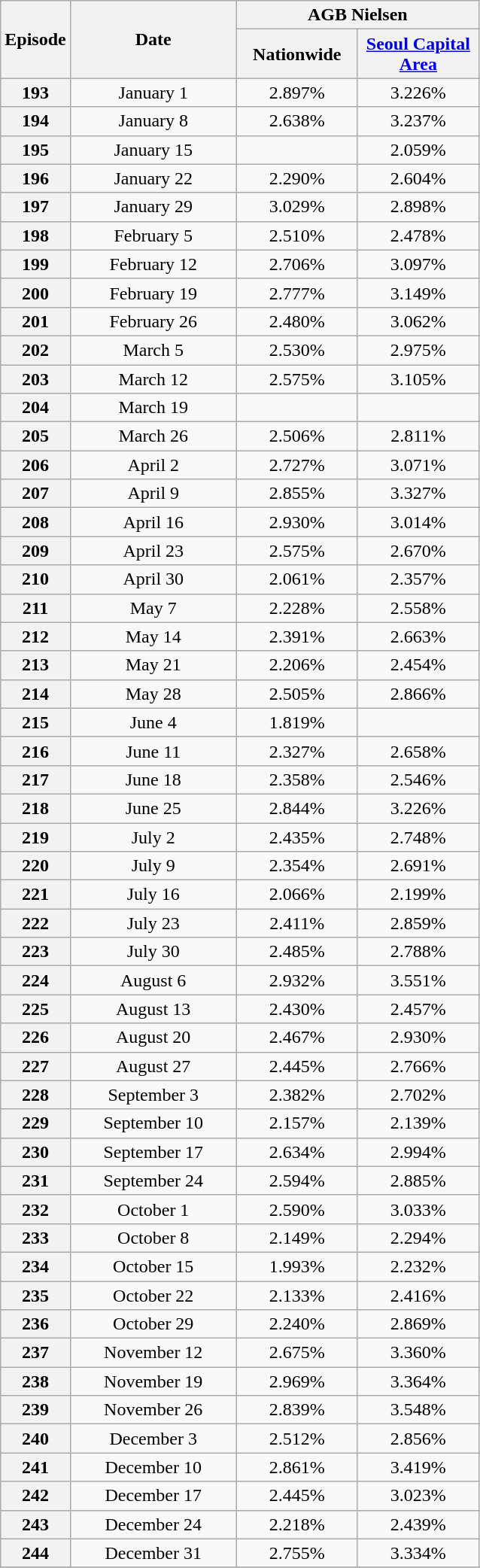<table Class="wikitable sortable" style="text-align:center">
<tr>
<th rowspan=2>Episode</th>
<th rowspan=2 style="width:140px;">Date</th>
<th colspan=2 style="width:110px;">AGB Nielsen<br></th>
</tr>
<tr>
<th width=100>Nationwide</th>
<th width=100><a href='#'>Seoul Capital Area</a></th>
</tr>
<tr>
<th>193</th>
<td>January 1</td>
<td>2.897%</td>
<td>3.226%</td>
</tr>
<tr>
<th>194</th>
<td>January 8</td>
<td>2.638%</td>
<td>3.237%</td>
</tr>
<tr>
<th>195</th>
<td>January 15</td>
<td></td>
<td>2.059%</td>
</tr>
<tr>
<th>196</th>
<td>January 22</td>
<td>2.290%</td>
<td>2.604%</td>
</tr>
<tr>
<th>197</th>
<td>January 29</td>
<td>3.029%</td>
<td>2.898%</td>
</tr>
<tr>
<th>198</th>
<td>February 5</td>
<td>2.510%</td>
<td>2.478%</td>
</tr>
<tr>
<th>199</th>
<td>February 12</td>
<td>2.706%</td>
<td>3.097%</td>
</tr>
<tr>
<th>200</th>
<td>February 19</td>
<td>2.777%</td>
<td>3.149%</td>
</tr>
<tr>
<th>201</th>
<td>February 26</td>
<td>2.480%</td>
<td>3.062%</td>
</tr>
<tr>
<th>202</th>
<td>March 5</td>
<td>2.530%</td>
<td>2.975%</td>
</tr>
<tr>
<th>203</th>
<td>March 12</td>
<td>2.575%</td>
<td>3.105%</td>
</tr>
<tr>
<th>204</th>
<td>March 19</td>
<td></td>
<td></td>
</tr>
<tr>
<th>205</th>
<td>March 26</td>
<td>2.506%</td>
<td>2.811%</td>
</tr>
<tr>
<th>206</th>
<td>April 2</td>
<td>2.727%</td>
<td>3.071%</td>
</tr>
<tr>
<th>207</th>
<td>April 9</td>
<td>2.855%</td>
<td>3.327%</td>
</tr>
<tr>
<th>208</th>
<td>April 16</td>
<td>2.930%</td>
<td>3.014%</td>
</tr>
<tr>
<th>209</th>
<td>April 23</td>
<td>2.575%</td>
<td>2.670%</td>
</tr>
<tr>
<th>210</th>
<td>April 30</td>
<td>2.061%</td>
<td>2.357%</td>
</tr>
<tr>
<th>211</th>
<td>May 7</td>
<td>2.228%</td>
<td>2.558%</td>
</tr>
<tr>
<th>212</th>
<td>May 14</td>
<td>2.391%</td>
<td>2.663%</td>
</tr>
<tr>
<th>213</th>
<td>May 21</td>
<td>2.206%</td>
<td>2.454%</td>
</tr>
<tr>
<th>214</th>
<td>May 28</td>
<td>2.505%</td>
<td>2.866%</td>
</tr>
<tr>
<th>215</th>
<td>June 4</td>
<td>1.819%</td>
<td></td>
</tr>
<tr>
<th>216</th>
<td>June 11</td>
<td>2.327%</td>
<td>2.658%</td>
</tr>
<tr>
<th>217</th>
<td>June 18</td>
<td>2.358%</td>
<td>2.546%</td>
</tr>
<tr>
<th>218</th>
<td>June 25</td>
<td>2.844%</td>
<td>3.226%</td>
</tr>
<tr>
<th>219</th>
<td>July 2</td>
<td>2.435%</td>
<td>2.748%</td>
</tr>
<tr>
<th>220</th>
<td>July 9</td>
<td>2.354%</td>
<td>2.691%</td>
</tr>
<tr>
<th>221</th>
<td>July 16</td>
<td>2.066%</td>
<td>2.199%</td>
</tr>
<tr>
<th>222</th>
<td>July 23</td>
<td>2.411%</td>
<td>2.859%</td>
</tr>
<tr>
<th>223</th>
<td>July 30</td>
<td>2.485%</td>
<td>2.788%</td>
</tr>
<tr>
<th>224</th>
<td>August 6</td>
<td>2.932%</td>
<td>3.551%</td>
</tr>
<tr>
<th>225</th>
<td>August 13</td>
<td>2.430%</td>
<td>2.457%</td>
</tr>
<tr>
<th>226</th>
<td>August 20</td>
<td>2.467%</td>
<td>2.930%</td>
</tr>
<tr>
<th>227</th>
<td>August 27</td>
<td>2.445%</td>
<td>2.766%</td>
</tr>
<tr>
<th>228</th>
<td>September 3</td>
<td>2.382%</td>
<td>2.702%</td>
</tr>
<tr>
<th>229</th>
<td>September 10</td>
<td>2.157%</td>
<td>2.139%</td>
</tr>
<tr>
<th>230</th>
<td>September 17</td>
<td>2.634%</td>
<td>2.994%</td>
</tr>
<tr>
<th>231</th>
<td>September 24</td>
<td>2.594%</td>
<td>2.885%</td>
</tr>
<tr>
<th>232</th>
<td>October 1</td>
<td>2.590%</td>
<td>3.033%</td>
</tr>
<tr>
<th>233</th>
<td>October 8</td>
<td>2.149%</td>
<td>2.294%</td>
</tr>
<tr>
<th>234</th>
<td>October 15</td>
<td>1.993%</td>
<td>2.232%</td>
</tr>
<tr>
<th>235</th>
<td>October 22</td>
<td>2.133%</td>
<td>2.416%</td>
</tr>
<tr>
<th>236</th>
<td>October 29</td>
<td>2.240%</td>
<td>2.869%</td>
</tr>
<tr>
<th>237</th>
<td>November 12</td>
<td>2.675%</td>
<td>3.360%</td>
</tr>
<tr>
<th>238</th>
<td>November 19</td>
<td>2.969%</td>
<td>3.364%</td>
</tr>
<tr>
<th>239</th>
<td>November 26</td>
<td>2.839%</td>
<td>3.548%</td>
</tr>
<tr>
<th>240</th>
<td>December 3</td>
<td>2.512%</td>
<td>2.856%</td>
</tr>
<tr>
<th>241</th>
<td>December 10</td>
<td>2.861%</td>
<td>3.419%</td>
</tr>
<tr>
<th>242</th>
<td>December 17</td>
<td>2.445%</td>
<td>3.023%</td>
</tr>
<tr>
<th>243</th>
<td>December 24</td>
<td>2.218%</td>
<td>2.439%</td>
</tr>
<tr>
<th>244</th>
<td>December 31</td>
<td>2.755%</td>
<td>3.334%</td>
</tr>
<tr>
</tr>
</table>
